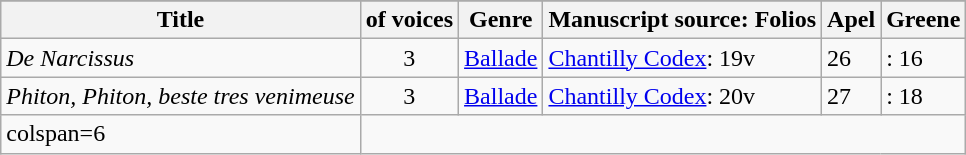<table class = "wikitable sortable plainrowheaders">
<tr>
</tr>
<tr>
<th scope="col">Title</th>
<th scope="col"> of voices</th>
<th scope="col">Genre</th>
<th scope="col">Manuscript source: Folios</th>
<th scope="col">Apel</th>
<th scope="col">Greene</th>
</tr>
<tr>
<td><em>De Narcissus</em></td>
<td style="text-align: center;">3</td>
<td><a href='#'>Ballade</a></td>
<td><a href='#'>Chantilly Codex</a>: 19v</td>
<td> 26</td>
<td>: 16</td>
</tr>
<tr>
<td><em>Phiton, Phiton, beste tres venimeuse</em></td>
<td style="text-align: center;">3</td>
<td><a href='#'>Ballade</a></td>
<td><a href='#'>Chantilly Codex</a>: 20v</td>
<td> 27</td>
<td>: 18</td>
</tr>
<tr>
<td>colspan=6 </td>
</tr>
</table>
